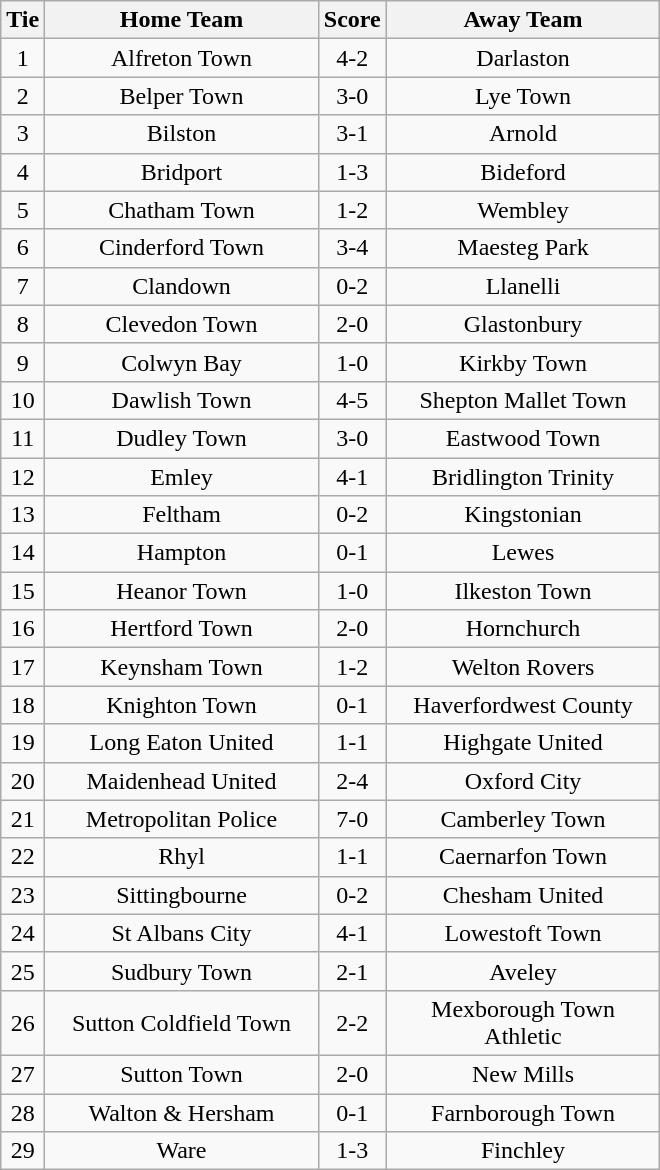<table class="wikitable" style="text-align:center;">
<tr>
<th width=20>Tie</th>
<th width=175>Home Team</th>
<th width=20>Score</th>
<th width=175>Away Team</th>
</tr>
<tr>
<td>1</td>
<td>Alfreton Town</td>
<td>4-2</td>
<td>Darlaston</td>
</tr>
<tr>
<td>2</td>
<td>Belper Town</td>
<td>3-0</td>
<td>Lye Town</td>
</tr>
<tr>
<td>3</td>
<td>Bilston</td>
<td>3-1</td>
<td>Arnold</td>
</tr>
<tr>
<td>4</td>
<td>Bridport</td>
<td>1-3</td>
<td>Bideford</td>
</tr>
<tr>
<td>5</td>
<td>Chatham Town</td>
<td>1-2</td>
<td>Wembley</td>
</tr>
<tr>
<td>6</td>
<td>Cinderford Town</td>
<td>3-4</td>
<td>Maesteg Park</td>
</tr>
<tr>
<td>7</td>
<td>Clandown</td>
<td>0-2</td>
<td>Llanelli</td>
</tr>
<tr>
<td>8</td>
<td>Clevedon Town</td>
<td>2-0</td>
<td>Glastonbury</td>
</tr>
<tr>
<td>9</td>
<td>Colwyn Bay</td>
<td>1-0</td>
<td>Kirkby Town</td>
</tr>
<tr>
<td>10</td>
<td>Dawlish Town</td>
<td>4-5</td>
<td>Shepton Mallet Town</td>
</tr>
<tr>
<td>11</td>
<td>Dudley Town</td>
<td>3-0</td>
<td>Eastwood Town</td>
</tr>
<tr>
<td>12</td>
<td>Emley</td>
<td>4-1</td>
<td>Bridlington Trinity</td>
</tr>
<tr>
<td>13</td>
<td>Feltham</td>
<td>0-2</td>
<td>Kingstonian</td>
</tr>
<tr>
<td>14</td>
<td>Hampton</td>
<td>0-1</td>
<td>Lewes</td>
</tr>
<tr>
<td>15</td>
<td>Heanor Town</td>
<td>1-0</td>
<td>Ilkeston Town</td>
</tr>
<tr>
<td>16</td>
<td>Hertford Town</td>
<td>2-0</td>
<td>Hornchurch</td>
</tr>
<tr>
<td>17</td>
<td>Keynsham Town</td>
<td>1-2</td>
<td>Welton Rovers</td>
</tr>
<tr>
<td>18</td>
<td>Knighton Town</td>
<td>0-1</td>
<td>Haverfordwest County</td>
</tr>
<tr>
<td>19</td>
<td>Long Eaton United</td>
<td>1-1</td>
<td>Highgate United</td>
</tr>
<tr>
<td>20</td>
<td>Maidenhead United</td>
<td>2-4</td>
<td>Oxford City</td>
</tr>
<tr>
<td>21</td>
<td>Metropolitan Police</td>
<td>7-0</td>
<td>Camberley Town</td>
</tr>
<tr>
<td>22</td>
<td>Rhyl</td>
<td>1-1</td>
<td>Caernarfon Town</td>
</tr>
<tr>
<td>23</td>
<td>Sittingbourne</td>
<td>0-2</td>
<td>Chesham United</td>
</tr>
<tr>
<td>24</td>
<td>St Albans City</td>
<td>4-1</td>
<td>Lowestoft Town</td>
</tr>
<tr>
<td>25</td>
<td>Sudbury Town</td>
<td>2-1</td>
<td>Aveley</td>
</tr>
<tr>
<td>26</td>
<td>Sutton Coldfield Town</td>
<td>2-2</td>
<td>Mexborough Town Athletic</td>
</tr>
<tr>
<td>27</td>
<td>Sutton Town</td>
<td>2-0</td>
<td>New Mills</td>
</tr>
<tr>
<td>28</td>
<td>Walton & Hersham</td>
<td>0-1</td>
<td>Farnborough Town</td>
</tr>
<tr>
<td>29</td>
<td>Ware</td>
<td>1-3</td>
<td>Finchley</td>
</tr>
</table>
